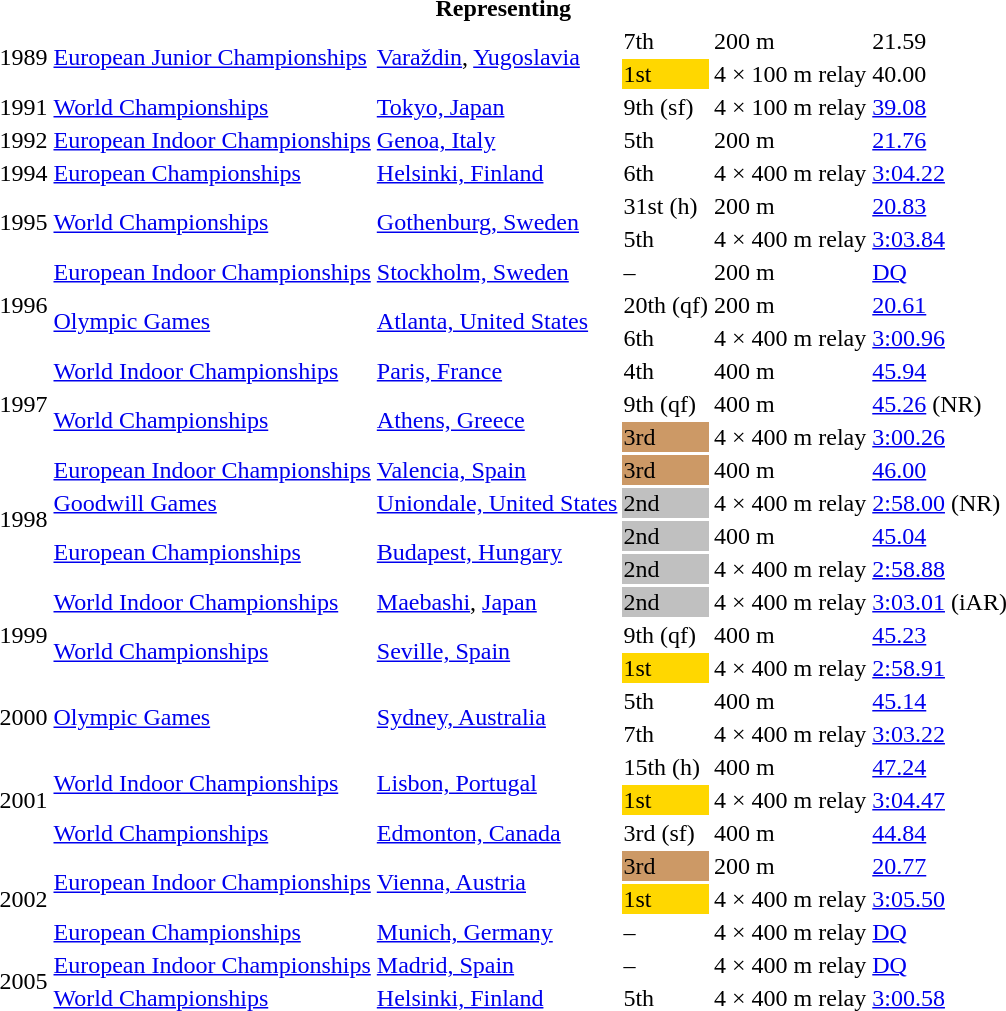<table>
<tr>
<th colspan="6">Representing </th>
</tr>
<tr>
<td rowspan=2>1989</td>
<td rowspan=2><a href='#'>European Junior Championships</a></td>
<td rowspan=2><a href='#'>Varaždin</a>, <a href='#'>Yugoslavia</a></td>
<td>7th</td>
<td>200 m</td>
<td>21.59</td>
</tr>
<tr>
<td bgcolor=gold>1st</td>
<td>4 × 100 m relay</td>
<td>40.00</td>
</tr>
<tr>
<td>1991</td>
<td><a href='#'>World Championships</a></td>
<td><a href='#'>Tokyo, Japan</a></td>
<td>9th (sf)</td>
<td>4 × 100 m relay</td>
<td><a href='#'>39.08</a></td>
</tr>
<tr>
<td>1992</td>
<td><a href='#'>European Indoor Championships</a></td>
<td><a href='#'>Genoa, Italy</a></td>
<td>5th</td>
<td>200 m</td>
<td><a href='#'>21.76</a></td>
</tr>
<tr>
<td>1994</td>
<td><a href='#'>European Championships</a></td>
<td><a href='#'>Helsinki, Finland</a></td>
<td>6th</td>
<td>4 × 400 m relay</td>
<td><a href='#'>3:04.22</a></td>
</tr>
<tr>
<td rowspan=2>1995</td>
<td rowspan=2><a href='#'>World Championships</a></td>
<td rowspan=2><a href='#'>Gothenburg, Sweden</a></td>
<td>31st (h)</td>
<td>200 m</td>
<td><a href='#'>20.83</a></td>
</tr>
<tr>
<td>5th</td>
<td>4 × 400 m relay</td>
<td><a href='#'>3:03.84</a></td>
</tr>
<tr>
<td rowspan=3>1996</td>
<td><a href='#'>European Indoor Championships</a></td>
<td><a href='#'>Stockholm, Sweden</a></td>
<td>–</td>
<td>200 m</td>
<td><a href='#'>DQ</a></td>
</tr>
<tr>
<td rowspan=2><a href='#'>Olympic Games</a></td>
<td rowspan=2><a href='#'>Atlanta, United States</a></td>
<td>20th (qf)</td>
<td>200 m</td>
<td><a href='#'>20.61</a></td>
</tr>
<tr>
<td>6th</td>
<td>4 × 400 m relay</td>
<td><a href='#'>3:00.96</a></td>
</tr>
<tr>
<td rowspan=3>1997</td>
<td><a href='#'>World Indoor Championships</a></td>
<td><a href='#'>Paris, France</a></td>
<td>4th</td>
<td>400 m</td>
<td><a href='#'>45.94</a></td>
</tr>
<tr>
<td rowspan=2><a href='#'>World Championships</a></td>
<td rowspan=2><a href='#'>Athens, Greece</a></td>
<td>9th (qf)</td>
<td>400 m</td>
<td><a href='#'>45.26</a> (NR)</td>
</tr>
<tr>
<td bgcolor="cc9966">3rd</td>
<td>4 × 400 m relay</td>
<td><a href='#'>3:00.26</a></td>
</tr>
<tr>
<td rowspan=4>1998</td>
<td><a href='#'>European Indoor Championships</a></td>
<td><a href='#'>Valencia, Spain</a></td>
<td bgcolor="CC9966">3rd</td>
<td>400 m</td>
<td><a href='#'>46.00</a></td>
</tr>
<tr>
<td><a href='#'>Goodwill Games</a></td>
<td><a href='#'>Uniondale, United States</a></td>
<td bgcolor=silver>2nd</td>
<td>4 × 400 m relay</td>
<td><a href='#'>2:58.00</a> (NR)</td>
</tr>
<tr>
<td rowspan=2><a href='#'>European Championships</a></td>
<td rowspan=2><a href='#'>Budapest, Hungary</a></td>
<td bgcolor="silver">2nd</td>
<td>400 m</td>
<td><a href='#'>45.04</a></td>
</tr>
<tr>
<td bgcolor="silver">2nd</td>
<td>4 × 400 m relay</td>
<td><a href='#'>2:58.88</a></td>
</tr>
<tr>
<td rowspan=3>1999</td>
<td><a href='#'>World Indoor Championships</a></td>
<td><a href='#'>Maebashi</a>, <a href='#'>Japan</a></td>
<td bgcolor="silver">2nd</td>
<td>4 × 400 m relay</td>
<td><a href='#'>3:03.01</a> (iAR)</td>
</tr>
<tr>
<td rowspan=2><a href='#'>World Championships</a></td>
<td rowspan=2><a href='#'>Seville, Spain</a></td>
<td>9th (qf)</td>
<td>400 m</td>
<td><a href='#'>45.23</a></td>
</tr>
<tr>
<td bgcolor="gold">1st</td>
<td>4 × 400 m relay</td>
<td><a href='#'>2:58.91</a></td>
</tr>
<tr>
<td rowspan=2>2000</td>
<td rowspan=2><a href='#'>Olympic Games</a></td>
<td rowspan=2><a href='#'>Sydney, Australia</a></td>
<td>5th</td>
<td>400 m</td>
<td><a href='#'>45.14</a></td>
</tr>
<tr>
<td>7th</td>
<td>4 × 400 m relay</td>
<td><a href='#'>3:03.22</a></td>
</tr>
<tr>
<td rowspan=3>2001</td>
<td rowspan=2><a href='#'>World Indoor Championships</a></td>
<td rowspan=2><a href='#'>Lisbon, Portugal</a></td>
<td>15th (h)</td>
<td>400 m</td>
<td><a href='#'>47.24</a></td>
</tr>
<tr>
<td bgcolor="gold">1st</td>
<td>4 × 400 m relay</td>
<td><a href='#'>3:04.47</a></td>
</tr>
<tr>
<td><a href='#'>World Championships</a></td>
<td><a href='#'>Edmonton, Canada</a></td>
<td>3rd (sf)</td>
<td>400 m</td>
<td><a href='#'>44.84</a></td>
</tr>
<tr>
<td rowspan=3>2002</td>
<td rowspan=2><a href='#'>European Indoor Championships</a></td>
<td rowspan=2><a href='#'>Vienna, Austria</a></td>
<td bgcolor="cc9966">3rd</td>
<td>200 m</td>
<td><a href='#'>20.77</a></td>
</tr>
<tr>
<td bgcolor="gold">1st</td>
<td>4 × 400 m relay</td>
<td><a href='#'>3:05.50</a></td>
</tr>
<tr>
<td><a href='#'>European Championships</a></td>
<td><a href='#'>Munich, Germany</a></td>
<td>–</td>
<td>4 × 400 m relay</td>
<td><a href='#'>DQ</a></td>
</tr>
<tr>
<td rowspan=2>2005</td>
<td><a href='#'>European Indoor Championships</a></td>
<td><a href='#'>Madrid, Spain</a></td>
<td>–</td>
<td>4 × 400 m relay</td>
<td><a href='#'>DQ</a></td>
</tr>
<tr>
<td><a href='#'>World Championships</a></td>
<td><a href='#'>Helsinki, Finland</a></td>
<td>5th</td>
<td>4 × 400 m relay</td>
<td><a href='#'>3:00.58</a></td>
</tr>
</table>
